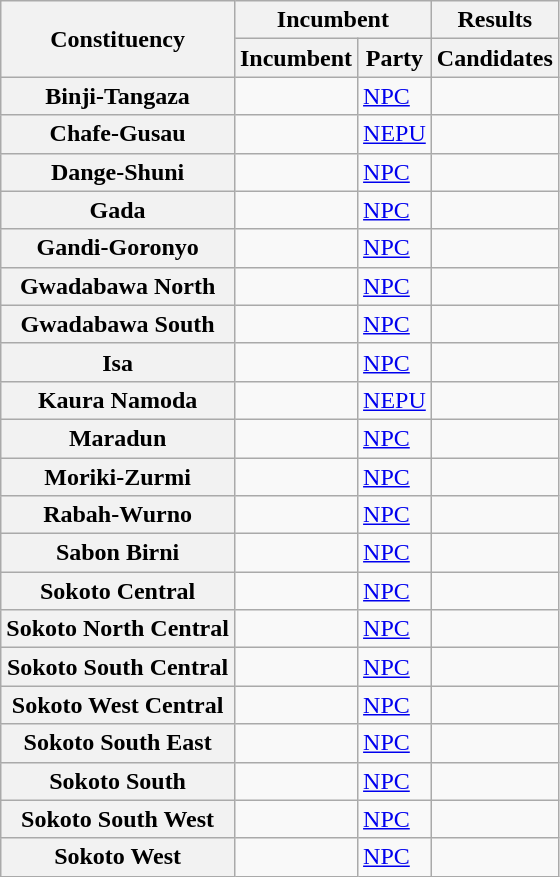<table class="wikitable sortable">
<tr>
<th rowspan="2">Constituency</th>
<th colspan="2">Incumbent</th>
<th>Results</th>
</tr>
<tr valign="bottom">
<th>Incumbent</th>
<th>Party</th>
<th>Candidates</th>
</tr>
<tr>
<th>Binji-Tangaza</th>
<td></td>
<td><a href='#'>NPC</a></td>
<td nowrap=""></td>
</tr>
<tr>
<th>Chafe-Gusau</th>
<td></td>
<td><a href='#'>NEPU</a></td>
<td nowrap=""></td>
</tr>
<tr>
<th>Dange-Shuni</th>
<td></td>
<td><a href='#'>NPC</a></td>
<td nowrap=""></td>
</tr>
<tr>
<th>Gada</th>
<td></td>
<td><a href='#'>NPC</a></td>
<td nowrap=""></td>
</tr>
<tr>
<th>Gandi-Goronyo</th>
<td></td>
<td><a href='#'>NPC</a></td>
<td nowrap=""></td>
</tr>
<tr>
<th>Gwadabawa North</th>
<td></td>
<td><a href='#'>NPC</a></td>
<td nowrap=""></td>
</tr>
<tr>
<th>Gwadabawa South</th>
<td></td>
<td><a href='#'>NPC</a></td>
<td nowrap=""></td>
</tr>
<tr>
<th>Isa</th>
<td></td>
<td><a href='#'>NPC</a></td>
<td nowrap=""></td>
</tr>
<tr>
<th>Kaura Namoda</th>
<td></td>
<td><a href='#'>NEPU</a></td>
<td nowrap=""></td>
</tr>
<tr>
<th>Maradun</th>
<td></td>
<td><a href='#'>NPC</a></td>
<td nowrap=""></td>
</tr>
<tr>
<th>Moriki-Zurmi</th>
<td></td>
<td><a href='#'>NPC</a></td>
<td nowrap=""></td>
</tr>
<tr>
<th>Rabah-Wurno</th>
<td></td>
<td><a href='#'>NPC</a></td>
<td nowrap=""></td>
</tr>
<tr>
<th>Sabon Birni</th>
<td></td>
<td><a href='#'>NPC</a></td>
<td nowrap=""></td>
</tr>
<tr>
<th>Sokoto Central</th>
<td></td>
<td><a href='#'>NPC</a></td>
<td nowrap=""></td>
</tr>
<tr>
<th>Sokoto North Central</th>
<td></td>
<td><a href='#'>NPC</a></td>
<td nowrap=""></td>
</tr>
<tr>
<th>Sokoto South Central</th>
<td></td>
<td><a href='#'>NPC</a></td>
<td nowrap=""></td>
</tr>
<tr>
<th>Sokoto West Central</th>
<td></td>
<td><a href='#'>NPC</a></td>
<td nowrap=""></td>
</tr>
<tr>
<th>Sokoto South East</th>
<td></td>
<td><a href='#'>NPC</a></td>
<td nowrap=""></td>
</tr>
<tr>
<th>Sokoto South</th>
<td></td>
<td><a href='#'>NPC</a></td>
<td nowrap=""></td>
</tr>
<tr>
<th>Sokoto South West</th>
<td></td>
<td><a href='#'>NPC</a></td>
<td nowrap=""></td>
</tr>
<tr>
<th>Sokoto West</th>
<td></td>
<td><a href='#'>NPC</a></td>
<td nowrap=""></td>
</tr>
</table>
